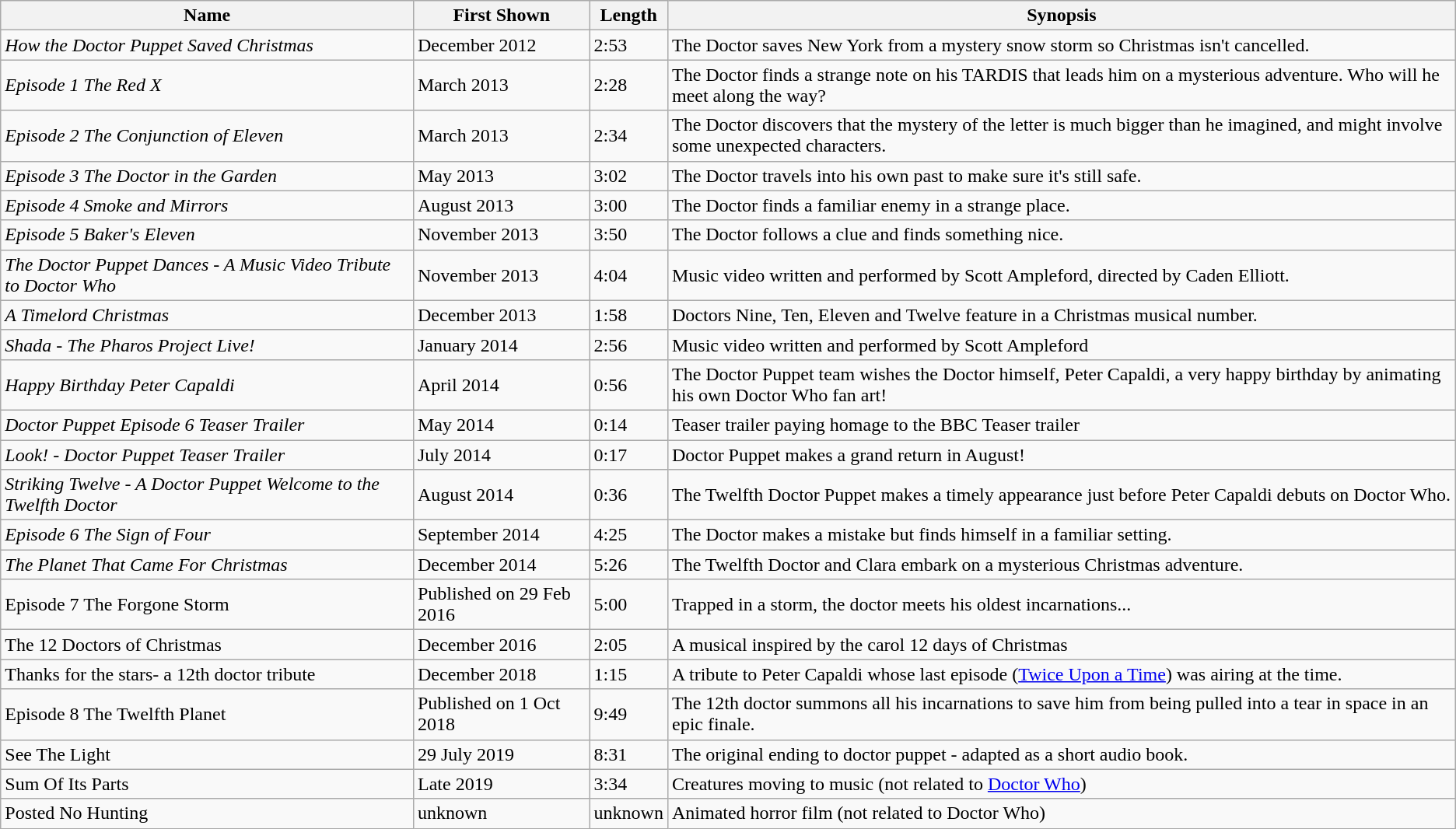<table class="wikitable">
<tr>
<th>Name</th>
<th>First Shown</th>
<th>Length</th>
<th>Synopsis</th>
</tr>
<tr>
<td><em>How the Doctor Puppet Saved Christmas</em></td>
<td>December 2012</td>
<td>2:53</td>
<td>The Doctor saves New York from a mystery snow storm so Christmas isn't cancelled.</td>
</tr>
<tr>
<td><em>Episode 1 The Red X</em></td>
<td>March 2013</td>
<td>2:28</td>
<td>The Doctor finds a strange note on his TARDIS that leads him on a mysterious adventure. Who will he meet along the way?</td>
</tr>
<tr>
<td><em>Episode 2 The Conjunction of Eleven</em></td>
<td>March 2013</td>
<td>2:34</td>
<td>The Doctor discovers that the mystery of the letter is much bigger than he imagined, and might involve some unexpected characters.</td>
</tr>
<tr>
<td><em>Episode 3 The Doctor in the Garden</em></td>
<td>May 2013</td>
<td>3:02</td>
<td>The Doctor travels into his own past to make sure it's still safe.</td>
</tr>
<tr>
<td><em>Episode 4 Smoke and Mirrors</em></td>
<td>August 2013</td>
<td>3:00</td>
<td>The Doctor finds a familiar enemy in a strange place.</td>
</tr>
<tr>
<td><em>Episode 5 Baker's Eleven</em></td>
<td>November 2013</td>
<td>3:50</td>
<td>The Doctor follows a clue and finds something nice.</td>
</tr>
<tr>
<td><em>The Doctor Puppet Dances - A Music Video Tribute to Doctor Who</em></td>
<td>November 2013</td>
<td>4:04</td>
<td>Music video written and performed by Scott Ampleford, directed by Caden Elliott.</td>
</tr>
<tr>
<td><em>A Timelord Christmas</em></td>
<td>December 2013</td>
<td>1:58</td>
<td>Doctors Nine, Ten, Eleven and Twelve feature in a Christmas musical number.</td>
</tr>
<tr>
<td><em>Shada - The Pharos Project Live!</em></td>
<td>January 2014</td>
<td>2:56</td>
<td>Music video written and performed by Scott Ampleford</td>
</tr>
<tr>
<td><em>Happy Birthday Peter Capaldi</em></td>
<td>April 2014</td>
<td>0:56</td>
<td>The Doctor Puppet team wishes the Doctor himself, Peter Capaldi, a very happy birthday by animating his own Doctor Who fan art!</td>
</tr>
<tr>
<td><em>Doctor Puppet Episode 6 Teaser Trailer</em></td>
<td>May 2014</td>
<td>0:14</td>
<td>Teaser trailer paying homage to the BBC Teaser trailer</td>
</tr>
<tr>
<td><em>Look! - Doctor Puppet Teaser Trailer</em></td>
<td>July 2014</td>
<td>0:17</td>
<td>Doctor Puppet makes a grand return in August!</td>
</tr>
<tr>
<td><em>Striking Twelve - A Doctor Puppet Welcome to the Twelfth Doctor</em></td>
<td>August 2014</td>
<td>0:36</td>
<td>The Twelfth Doctor Puppet makes a timely appearance just before Peter Capaldi debuts on Doctor Who.</td>
</tr>
<tr>
<td><em>Episode 6 The Sign of Four</em></td>
<td>September 2014</td>
<td>4:25</td>
<td>The Doctor makes a mistake but finds himself in a familiar setting.</td>
</tr>
<tr>
<td><em>The Planet That Came For Christmas</em></td>
<td>December 2014</td>
<td>5:26</td>
<td>The Twelfth Doctor and Clara embark on a mysterious Christmas adventure.</td>
</tr>
<tr>
<td>Episode 7 The Forgone Storm</td>
<td>Published on 29 Feb 2016</td>
<td>5:00</td>
<td>Trapped in a storm, the doctor meets his oldest incarnations...</td>
</tr>
<tr>
<td>The 12 Doctors of Christmas</td>
<td>December 2016</td>
<td>2:05</td>
<td>A musical inspired by the carol 12 days of Christmas</td>
</tr>
<tr>
<td>Thanks for the stars- a 12th doctor tribute</td>
<td>December 2018</td>
<td>1:15</td>
<td>A tribute to Peter Capaldi whose last episode (<a href='#'>Twice Upon a Time</a>) was airing at the time.</td>
</tr>
<tr>
<td>Episode 8 The Twelfth Planet</td>
<td>Published on 1 Oct 2018</td>
<td>9:49</td>
<td>The 12th doctor summons all his incarnations to save him from being pulled into a tear in space in an epic finale.</td>
</tr>
<tr>
<td>See The Light</td>
<td>29 July 2019</td>
<td>8:31</td>
<td>The original ending to doctor puppet - adapted as a short audio book.</td>
</tr>
<tr>
<td>Sum Of Its Parts</td>
<td>Late 2019</td>
<td>3:34</td>
<td>Creatures moving to music (not related to <a href='#'>Doctor Who</a>)</td>
</tr>
<tr>
<td>Posted No Hunting</td>
<td>unknown</td>
<td>unknown</td>
<td>Animated horror film (not related to Doctor Who)</td>
</tr>
</table>
